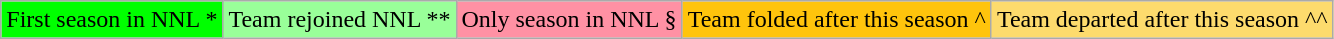<table class="wikitable" style="font-size:100%;line-height:1.1;">
<tr>
<td style="background-color:#00FF00;">First season in NNL *</td>
<td style="background-color:#99FF99;">Team rejoined NNL **</td>
<td style="background-color:#FF91A4;">Only season in NNL §</td>
<td style="background-color:#FFC40C;">Team folded after this season ^</td>
<td style="background-color:#FDDB6D;">Team departed after this season ^^</td>
</tr>
</table>
